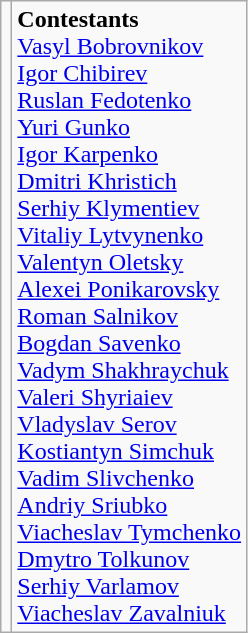<table class="wikitable" style="text-align:center">
<tr>
<td></td>
<td align=left><strong>Contestants</strong><br> <a href='#'>Vasyl Bobrovnikov</a> <br> <a href='#'>Igor Chibirev</a> <br> <a href='#'>Ruslan Fedotenko</a> <br> <a href='#'>Yuri Gunko</a> <br> <a href='#'>Igor Karpenko</a> <br> <a href='#'>Dmitri Khristich</a> <br> <a href='#'>Serhiy Klymentiev</a> <br> <a href='#'>Vitaliy Lytvynenko</a> <br> <a href='#'>Valentyn Oletsky</a> <br> <a href='#'>Alexei Ponikarovsky</a> <br> <a href='#'>Roman Salnikov</a> <br> <a href='#'>Bogdan Savenko</a> <br> <a href='#'>Vadym Shakhraychuk</a> <br> <a href='#'>Valeri Shyriaiev</a> <br> <a href='#'>Vladyslav Serov</a> <br> <a href='#'>Kostiantyn Simchuk</a> <br> <a href='#'>Vadim Slivchenko</a> <br> <a href='#'>Andriy Sriubko</a> <br> <a href='#'>Viacheslav Tymchenko</a> <br> <a href='#'>Dmytro Tolkunov</a> <br> <a href='#'>Serhiy Varlamov</a> <br> <a href='#'>Viacheslav Zavalniuk</a></td>
</tr>
</table>
